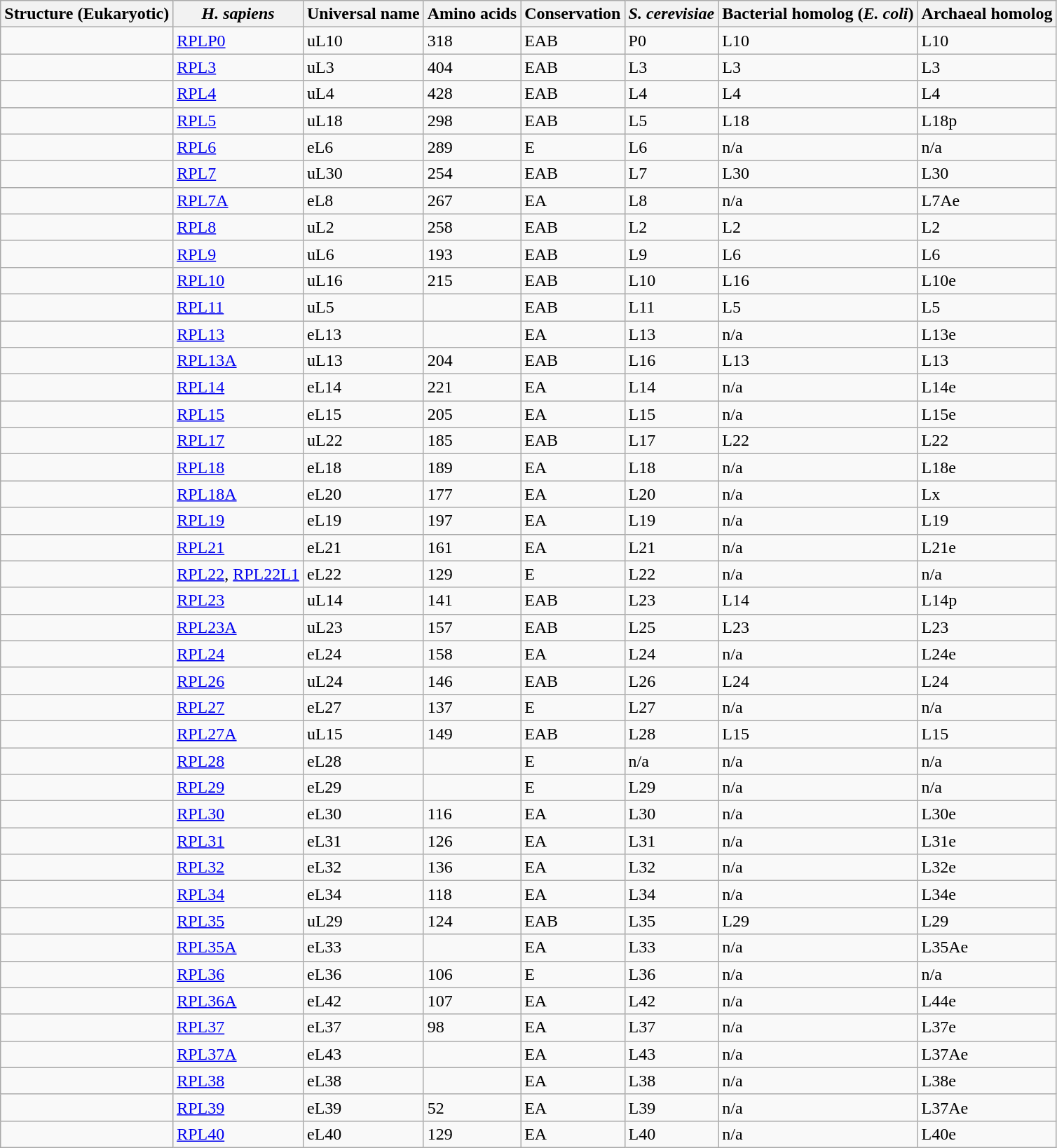<table class="wikitable sortable">
<tr>
<th>Structure (Eukaryotic)</th>
<th><em>H. sapiens</em></th>
<th>Universal name </th>
<th>Amino acids</th>
<th>Conservation</th>
<th><em>S. cerevisiae</em></th>
<th>Bacterial homolog (<em>E. coli</em>)</th>
<th>Archaeal homolog</th>
</tr>
<tr>
<td></td>
<td><a href='#'>RPLP0</a></td>
<td>uL10</td>
<td>318</td>
<td>EAB</td>
<td>P0</td>
<td>L10</td>
<td>L10</td>
</tr>
<tr>
<td></td>
<td><a href='#'>RPL3</a></td>
<td>uL3</td>
<td>404</td>
<td>EAB</td>
<td>L3</td>
<td>L3</td>
<td>L3</td>
</tr>
<tr>
<td></td>
<td><a href='#'>RPL4</a></td>
<td>uL4</td>
<td>428</td>
<td>EAB</td>
<td>L4</td>
<td>L4</td>
<td>L4</td>
</tr>
<tr>
<td></td>
<td><a href='#'>RPL5</a></td>
<td>uL18</td>
<td>298</td>
<td>EAB</td>
<td>L5</td>
<td>L18</td>
<td>L18p</td>
</tr>
<tr>
<td></td>
<td><a href='#'>RPL6</a></td>
<td>eL6</td>
<td>289</td>
<td>E</td>
<td>L6</td>
<td>n/a</td>
<td>n/a</td>
</tr>
<tr>
<td></td>
<td><a href='#'>RPL7</a></td>
<td>uL30</td>
<td>254</td>
<td>EAB</td>
<td>L7</td>
<td>L30</td>
<td>L30</td>
</tr>
<tr>
<td></td>
<td><a href='#'>RPL7A</a></td>
<td>eL8</td>
<td>267</td>
<td>EA</td>
<td>L8</td>
<td>n/a</td>
<td>L7Ae</td>
</tr>
<tr>
<td></td>
<td><a href='#'>RPL8</a></td>
<td>uL2</td>
<td>258</td>
<td>EAB</td>
<td>L2</td>
<td>L2</td>
<td>L2</td>
</tr>
<tr>
<td></td>
<td><a href='#'>RPL9</a></td>
<td>uL6</td>
<td>193</td>
<td>EAB</td>
<td>L9</td>
<td>L6</td>
<td>L6</td>
</tr>
<tr>
<td></td>
<td><a href='#'>RPL10</a></td>
<td>uL16</td>
<td>215</td>
<td>EAB</td>
<td>L10</td>
<td>L16</td>
<td>L10e</td>
</tr>
<tr>
<td></td>
<td><a href='#'>RPL11</a></td>
<td>uL5</td>
<td></td>
<td>EAB</td>
<td>L11</td>
<td>L5</td>
<td>L5</td>
</tr>
<tr>
<td></td>
<td><a href='#'>RPL13</a></td>
<td>eL13</td>
<td></td>
<td>EA</td>
<td>L13</td>
<td>n/a</td>
<td>L13e</td>
</tr>
<tr>
<td></td>
<td><a href='#'>RPL13A</a></td>
<td>uL13</td>
<td>204</td>
<td>EAB</td>
<td>L16</td>
<td>L13</td>
<td>L13</td>
</tr>
<tr>
<td></td>
<td><a href='#'>RPL14</a></td>
<td>eL14</td>
<td>221</td>
<td>EA</td>
<td>L14</td>
<td>n/a</td>
<td>L14e</td>
</tr>
<tr>
<td></td>
<td><a href='#'>RPL15</a></td>
<td>eL15</td>
<td>205</td>
<td>EA</td>
<td>L15</td>
<td>n/a</td>
<td>L15e</td>
</tr>
<tr>
<td></td>
<td><a href='#'>RPL17</a></td>
<td>uL22</td>
<td>185</td>
<td>EAB</td>
<td>L17</td>
<td>L22</td>
<td>L22</td>
</tr>
<tr>
<td></td>
<td><a href='#'>RPL18</a></td>
<td>eL18</td>
<td>189</td>
<td>EA</td>
<td>L18</td>
<td>n/a</td>
<td>L18e</td>
</tr>
<tr>
<td></td>
<td><a href='#'>RPL18A</a></td>
<td>eL20</td>
<td>177</td>
<td>EA</td>
<td>L20</td>
<td>n/a</td>
<td>Lx</td>
</tr>
<tr>
<td></td>
<td><a href='#'>RPL19</a></td>
<td>eL19</td>
<td>197</td>
<td>EA</td>
<td>L19</td>
<td>n/a</td>
<td>L19</td>
</tr>
<tr>
<td></td>
<td><a href='#'>RPL21</a></td>
<td>eL21</td>
<td>161</td>
<td>EA</td>
<td>L21</td>
<td>n/a</td>
<td>L21e</td>
</tr>
<tr>
<td></td>
<td><a href='#'>RPL22</a>, <a href='#'>RPL22L1</a></td>
<td>eL22</td>
<td>129</td>
<td>E</td>
<td>L22</td>
<td>n/a</td>
<td>n/a</td>
</tr>
<tr>
<td></td>
<td><a href='#'>RPL23</a></td>
<td>uL14</td>
<td>141</td>
<td>EAB</td>
<td>L23</td>
<td>L14</td>
<td>L14p</td>
</tr>
<tr>
<td></td>
<td><a href='#'>RPL23A</a></td>
<td>uL23</td>
<td>157</td>
<td>EAB</td>
<td>L25</td>
<td>L23</td>
<td>L23</td>
</tr>
<tr>
<td></td>
<td><a href='#'>RPL24</a></td>
<td>eL24</td>
<td>158</td>
<td>EA</td>
<td>L24</td>
<td>n/a</td>
<td>L24e</td>
</tr>
<tr>
<td></td>
<td><a href='#'>RPL26</a></td>
<td>uL24</td>
<td>146</td>
<td>EAB</td>
<td>L26</td>
<td>L24</td>
<td>L24</td>
</tr>
<tr>
<td></td>
<td><a href='#'>RPL27</a></td>
<td>eL27</td>
<td>137</td>
<td>E</td>
<td>L27</td>
<td>n/a</td>
<td>n/a</td>
</tr>
<tr>
<td></td>
<td><a href='#'>RPL27A</a></td>
<td>uL15</td>
<td>149</td>
<td>EAB</td>
<td>L28</td>
<td>L15</td>
<td>L15</td>
</tr>
<tr>
<td></td>
<td><a href='#'>RPL28</a></td>
<td>eL28</td>
<td></td>
<td>E</td>
<td>n/a</td>
<td>n/a</td>
<td>n/a</td>
</tr>
<tr>
<td></td>
<td><a href='#'>RPL29</a></td>
<td>eL29</td>
<td></td>
<td>E</td>
<td>L29</td>
<td>n/a</td>
<td>n/a</td>
</tr>
<tr>
<td></td>
<td><a href='#'>RPL30</a></td>
<td>eL30</td>
<td>116</td>
<td>EA</td>
<td>L30</td>
<td>n/a</td>
<td>L30e</td>
</tr>
<tr>
<td></td>
<td><a href='#'>RPL31</a></td>
<td>eL31</td>
<td>126</td>
<td>EA</td>
<td>L31</td>
<td>n/a</td>
<td>L31e</td>
</tr>
<tr>
<td></td>
<td><a href='#'>RPL32</a></td>
<td>eL32</td>
<td>136</td>
<td>EA</td>
<td>L32</td>
<td>n/a</td>
<td>L32e</td>
</tr>
<tr>
<td></td>
<td><a href='#'>RPL34</a></td>
<td>eL34</td>
<td>118</td>
<td>EA</td>
<td>L34</td>
<td>n/a</td>
<td>L34e</td>
</tr>
<tr>
<td></td>
<td><a href='#'>RPL35</a></td>
<td>uL29</td>
<td>124</td>
<td>EAB</td>
<td>L35</td>
<td>L29</td>
<td>L29</td>
</tr>
<tr>
<td></td>
<td><a href='#'>RPL35A</a></td>
<td>eL33</td>
<td></td>
<td>EA</td>
<td>L33</td>
<td>n/a</td>
<td>L35Ae</td>
</tr>
<tr>
<td></td>
<td><a href='#'>RPL36</a></td>
<td>eL36</td>
<td>106</td>
<td>E</td>
<td>L36</td>
<td>n/a</td>
<td>n/a</td>
</tr>
<tr>
<td></td>
<td><a href='#'>RPL36A</a></td>
<td>eL42</td>
<td>107</td>
<td>EA</td>
<td>L42</td>
<td>n/a</td>
<td>L44e</td>
</tr>
<tr>
<td></td>
<td><a href='#'>RPL37</a></td>
<td>eL37</td>
<td>98</td>
<td>EA</td>
<td>L37</td>
<td>n/a</td>
<td>L37e</td>
</tr>
<tr>
<td></td>
<td><a href='#'>RPL37A</a></td>
<td>eL43</td>
<td></td>
<td>EA</td>
<td>L43</td>
<td>n/a</td>
<td>L37Ae</td>
</tr>
<tr>
<td></td>
<td><a href='#'>RPL38</a></td>
<td>eL38</td>
<td></td>
<td>EA</td>
<td>L38</td>
<td>n/a</td>
<td>L38e</td>
</tr>
<tr>
<td></td>
<td><a href='#'>RPL39</a></td>
<td>eL39</td>
<td>52</td>
<td>EA</td>
<td>L39</td>
<td>n/a</td>
<td>L37Ae</td>
</tr>
<tr>
<td></td>
<td><a href='#'>RPL40</a></td>
<td>eL40</td>
<td>129</td>
<td>EA</td>
<td>L40</td>
<td>n/a</td>
<td>L40e</td>
</tr>
</table>
